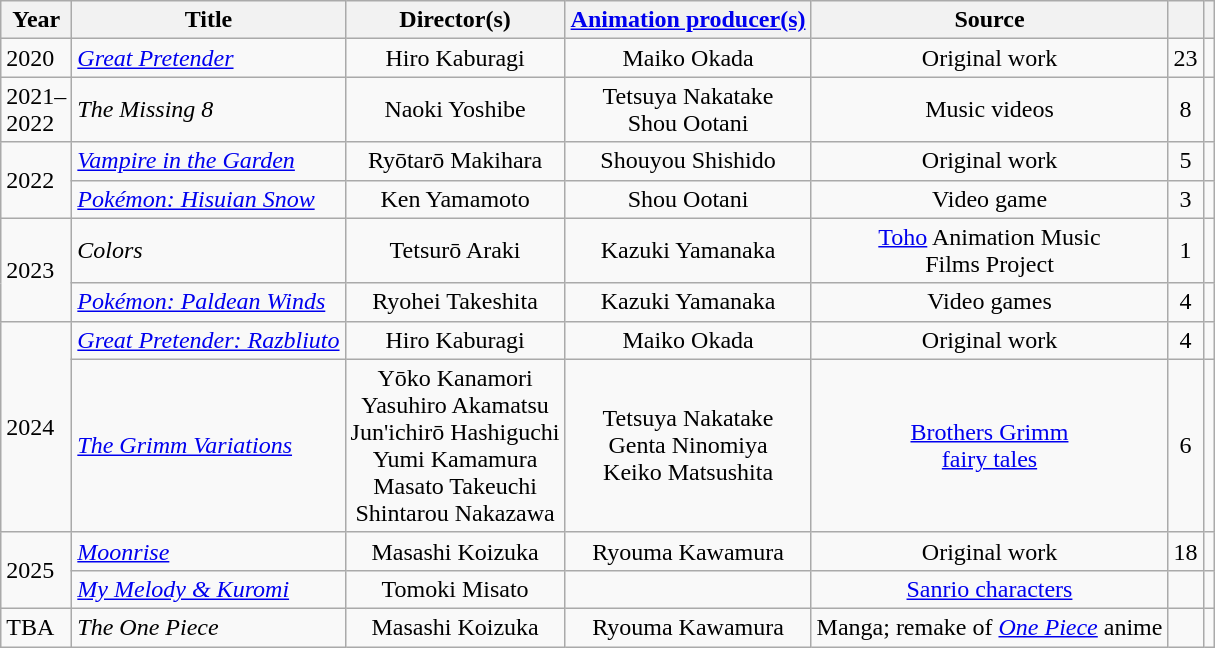<table class="wikitable sortable plainrowheaders">
<tr>
<th scope="col" class="unsortable" width=10>Year</th>
<th scope="col">Title</th>
<th scope="col">Director(s)</th>
<th scope="col"><a href='#'>Animation producer(s)</a></th>
<th scope="col">Source</th>
<th scope="col"></th>
<th scope="col" class="unsortable"></th>
</tr>
<tr>
<td>2020</td>
<td><em><a href='#'>Great Pretender</a></em></td>
<td style=text-align:center>Hiro Kaburagi</td>
<td style=text-align:center>Maiko Okada</td>
<td style=text-align:center>Original work</td>
<td style=text-align:center>23</td>
<td></td>
</tr>
<tr>
<td>2021–2022</td>
<td><em>The Missing 8</em></td>
<td style=text-align:center>Naoki Yoshibe</td>
<td style=text-align:center>Tetsuya Nakatake<br>Shou Ootani</td>
<td style=text-align:center>Music videos</td>
<td style=text-align:center>8</td>
<td></td>
</tr>
<tr>
<td rowspan="2">2022</td>
<td><em><a href='#'>Vampire in the Garden</a></em></td>
<td style=text-align:center>Ryōtarō Makihara</td>
<td style=text-align:center>Shouyou Shishido</td>
<td style=text-align:center>Original work</td>
<td style=text-align:center>5</td>
<td style=text-align:center></td>
</tr>
<tr>
<td><em><a href='#'>Pokémon: Hisuian Snow</a></em></td>
<td style=text-align:center>Ken Yamamoto</td>
<td style=text-align:center>Shou Ootani</td>
<td style=text-align:center>Video game</td>
<td style=text-align:center>3</td>
<td style=text-align:center></td>
</tr>
<tr>
<td rowspan="2">2023</td>
<td><em>Colors</em></td>
<td style=text-align:center>Tetsurō Araki</td>
<td style=text-align:center>Kazuki Yamanaka</td>
<td style=text-align:center><a href='#'>Toho</a> Animation Music<br>Films Project</td>
<td style=text-align:center>1</td>
<td style=text-align:center></td>
</tr>
<tr>
<td><em><a href='#'>Pokémon: Paldean Winds</a></em></td>
<td style=text-align:center>Ryohei Takeshita</td>
<td style=text-align:center>Kazuki Yamanaka</td>
<td style=text-align:center>Video games</td>
<td style=text-align:center>4</td>
<td style=text-align:center></td>
</tr>
<tr>
<td rowspan="2">2024</td>
<td><em><a href='#'>Great Pretender: Razbliuto</a></em></td>
<td style=text-align:center>Hiro Kaburagi</td>
<td style=text-align:center>Maiko Okada</td>
<td style=text-align:center>Original work</td>
<td style=text-align:center>4</td>
<td style=text-align:center></td>
</tr>
<tr>
<td><em><a href='#'>The Grimm Variations</a></em></td>
<td style=text-align:center>Yōko Kanamori<br>Yasuhiro Akamatsu<br>Jun'ichirō Hashiguchi<br>Yumi Kamamura<br>Masato Takeuchi<br>Shintarou Nakazawa</td>
<td style=text-align:center>Tetsuya Nakatake<br>Genta Ninomiya<br>Keiko Matsushita</td>
<td style=text-align:center><a href='#'>Brothers Grimm</a><br><a href='#'>fairy tales</a></td>
<td style=text-align:center>6</td>
<td style=text-align:center></td>
</tr>
<tr>
<td rowspan="2">2025</td>
<td><em><a href='#'>Moonrise</a></em></td>
<td style="text-align:center">Masashi Koizuka</td>
<td style="text-align:center">Ryouma Kawamura</td>
<td style="text-align:center">Original work</td>
<td style="text-align:center">18</td>
<td style="text-align:center"></td>
</tr>
<tr>
<td><em><a href='#'>My Melody & Kuromi</a></em></td>
<td style="text-align:center">Tomoki Misato</td>
<td style="text-align:center"></td>
<td style="text-align:center"><a href='#'>Sanrio characters</a></td>
<td style="text-align:center"></td>
<td style="text-align:center"></td>
</tr>
<tr>
<td>TBA</td>
<td><em>The One Piece</em></td>
<td style="text-align:center">Masashi Koizuka</td>
<td style="text-align:center">Ryouma Kawamura</td>
<td style="text-align:center">Manga; remake of <em><a href='#'>One Piece</a></em> anime</td>
<td style="text-align:center"></td>
<td style="text-align:center"></td>
</tr>
</table>
